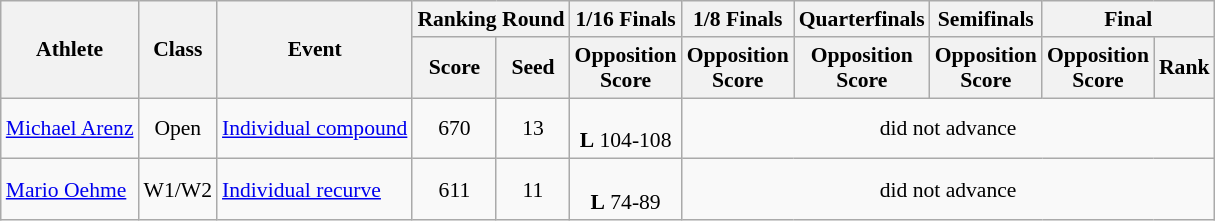<table class="wikitable" style="font-size:90%">
<tr>
<th rowspan="2">Athlete</th>
<th rowspan="2">Class</th>
<th rowspan="2">Event</th>
<th colspan="2">Ranking Round</th>
<th>1/16 Finals</th>
<th>1/8 Finals</th>
<th>Quarterfinals</th>
<th>Semifinals</th>
<th colspan="2">Final</th>
</tr>
<tr>
<th>Score</th>
<th>Seed</th>
<th>Opposition<br>Score</th>
<th>Opposition<br>Score</th>
<th>Opposition<br>Score</th>
<th>Opposition<br>Score</th>
<th>Opposition<br>Score</th>
<th>Rank</th>
</tr>
<tr>
<td><a href='#'>Michael Arenz</a></td>
<td style="text-align:center;">Open</td>
<td><a href='#'>Individual compound</a></td>
<td align=center>670</td>
<td align=center>13</td>
<td align=center><br><strong>L</strong> 104-108</td>
<td style="text-align:center;" colspan="5">did not advance</td>
</tr>
<tr>
<td><a href='#'>Mario Oehme</a></td>
<td style="text-align:center;">W1/W2</td>
<td><a href='#'>Individual recurve</a></td>
<td align=center>611</td>
<td align=center>11</td>
<td align=center><br><strong>L</strong> 74-89</td>
<td style="text-align:center;" colspan="5">did not advance</td>
</tr>
</table>
